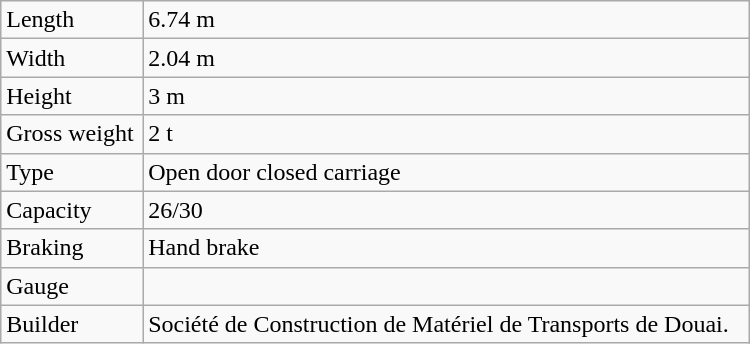<table width="500" class="wikitable">
<tr>
<td>Length</td>
<td>6.74 m</td>
</tr>
<tr>
<td>Width</td>
<td>2.04 m</td>
</tr>
<tr>
<td>Height</td>
<td>3 m</td>
</tr>
<tr>
<td>Gross weight</td>
<td>2 t</td>
</tr>
<tr>
<td>Type</td>
<td>Open door closed carriage</td>
</tr>
<tr>
<td>Capacity</td>
<td>26/30</td>
</tr>
<tr>
<td>Braking</td>
<td>Hand brake</td>
</tr>
<tr>
<td>Gauge</td>
<td></td>
</tr>
<tr>
<td>Builder</td>
<td>Société de Construction de Matériel de Transports de Douai.</td>
</tr>
</table>
